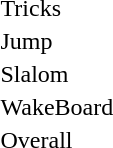<table>
<tr>
<td>Tricks<br></td>
<td></td>
<td></td>
<td></td>
</tr>
<tr>
<td>Jump<br></td>
<td></td>
<td></td>
<td></td>
</tr>
<tr>
<td>Slalom<br></td>
<td></td>
<td></td>
<td></td>
</tr>
<tr>
<td>WakeBoard<br></td>
<td></td>
<td></td>
<td></td>
</tr>
<tr>
<td>Overall<br></td>
<td></td>
<td></td>
<td></td>
</tr>
</table>
